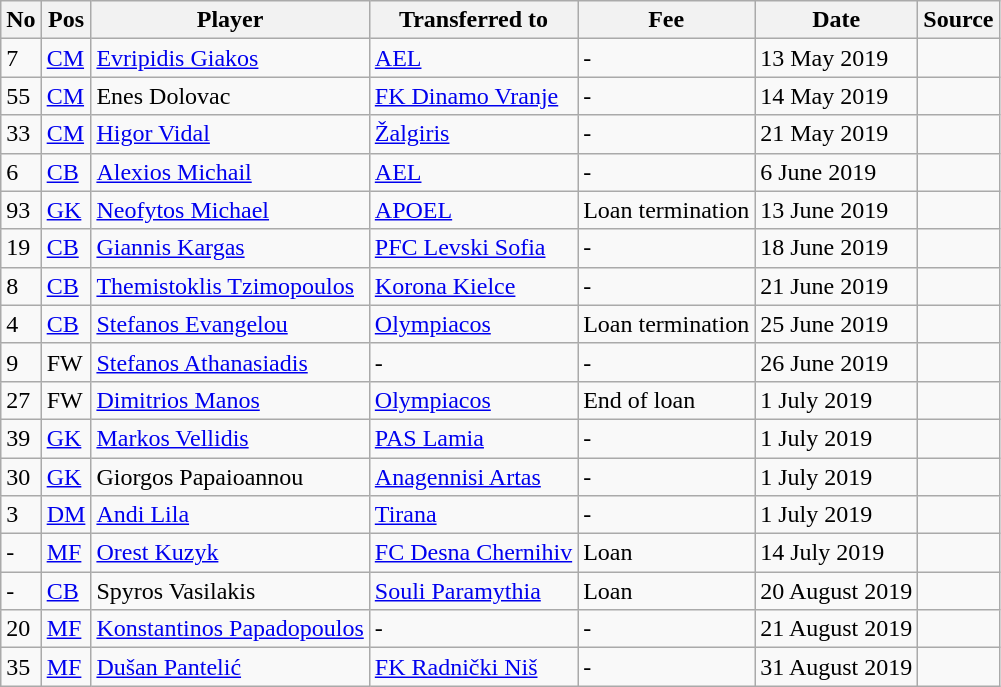<table class="wikitable">
<tr>
<th>No</th>
<th>Pos</th>
<th>Player</th>
<th>Transferred to</th>
<th>Fee</th>
<th>Date</th>
<th>Source</th>
</tr>
<tr>
<td>7</td>
<td><a href='#'>CM</a></td>
<td><a href='#'>Evripidis Giakos</a></td>
<td><a href='#'>AEL</a></td>
<td>-</td>
<td>13 May 2019</td>
<td></td>
</tr>
<tr>
<td>55</td>
<td><a href='#'>CM</a></td>
<td>Enes Dolovac</td>
<td><a href='#'>FK Dinamo Vranje</a></td>
<td>-</td>
<td>14 May 2019</td>
<td></td>
</tr>
<tr>
<td>33</td>
<td><a href='#'>CM</a></td>
<td><a href='#'>Higor Vidal</a></td>
<td><a href='#'>Žalgiris</a></td>
<td>-</td>
<td>21 May 2019</td>
<td></td>
</tr>
<tr>
<td>6</td>
<td><a href='#'>CB</a></td>
<td><a href='#'>Alexios Michail</a></td>
<td><a href='#'>AEL</a></td>
<td>-</td>
<td>6 June 2019</td>
<td></td>
</tr>
<tr>
<td>93</td>
<td><a href='#'>GK</a></td>
<td><a href='#'>Neofytos Michael</a></td>
<td><a href='#'>APOEL</a></td>
<td>Loan termination</td>
<td>13 June 2019</td>
<td></td>
</tr>
<tr>
<td>19</td>
<td><a href='#'>CB</a></td>
<td><a href='#'>Giannis Kargas</a></td>
<td><a href='#'>PFC Levski Sofia</a></td>
<td>-</td>
<td>18 June 2019</td>
<td></td>
</tr>
<tr>
<td>8</td>
<td><a href='#'>CB</a></td>
<td><a href='#'>Themistoklis Tzimopoulos</a></td>
<td><a href='#'>Korona Kielce</a></td>
<td>-</td>
<td>21 June 2019</td>
<td></td>
</tr>
<tr>
<td>4</td>
<td><a href='#'>CB</a></td>
<td><a href='#'>Stefanos Evangelou</a></td>
<td><a href='#'>Olympiacos</a></td>
<td>Loan termination</td>
<td>25 June 2019</td>
<td></td>
</tr>
<tr>
<td>9</td>
<td>FW</td>
<td><a href='#'>Stefanos Athanasiadis</a></td>
<td>-</td>
<td>-</td>
<td>26 June 2019</td>
<td></td>
</tr>
<tr>
<td>27</td>
<td>FW</td>
<td><a href='#'>Dimitrios Manos</a></td>
<td><a href='#'>Olympiacos</a></td>
<td>End of loan</td>
<td>1 July 2019</td>
<td></td>
</tr>
<tr>
<td>39</td>
<td><a href='#'>GK</a></td>
<td><a href='#'>Markos Vellidis</a></td>
<td><a href='#'>PAS Lamia</a></td>
<td>-</td>
<td>1 July 2019</td>
<td></td>
</tr>
<tr>
<td>30</td>
<td><a href='#'>GK</a></td>
<td>Giorgos Papaioannou</td>
<td><a href='#'>Anagennisi Artas</a></td>
<td>-</td>
<td>1 July 2019</td>
<td></td>
</tr>
<tr>
<td>3</td>
<td><a href='#'>DM</a></td>
<td><a href='#'>Andi Lila</a></td>
<td><a href='#'>Tirana</a></td>
<td>-</td>
<td>1 July 2019</td>
<td></td>
</tr>
<tr>
<td>-</td>
<td><a href='#'>MF</a></td>
<td><a href='#'>Orest Kuzyk</a></td>
<td><a href='#'>FC Desna Chernihiv</a></td>
<td>Loan</td>
<td>14 July 2019</td>
<td></td>
</tr>
<tr>
<td>-</td>
<td><a href='#'>CB</a></td>
<td>Spyros Vasilakis</td>
<td><a href='#'>Souli Paramythia</a></td>
<td>Loan</td>
<td>20 August 2019</td>
<td></td>
</tr>
<tr>
<td>20</td>
<td><a href='#'>MF</a></td>
<td><a href='#'>Konstantinos Papadopoulos</a></td>
<td>-</td>
<td>-</td>
<td>21 August 2019</td>
<td></td>
</tr>
<tr>
<td>35</td>
<td><a href='#'>MF</a></td>
<td><a href='#'>Dušan Pantelić</a></td>
<td><a href='#'>FK Radnički Niš</a></td>
<td>-</td>
<td>31 August 2019</td>
<td></td>
</tr>
</table>
